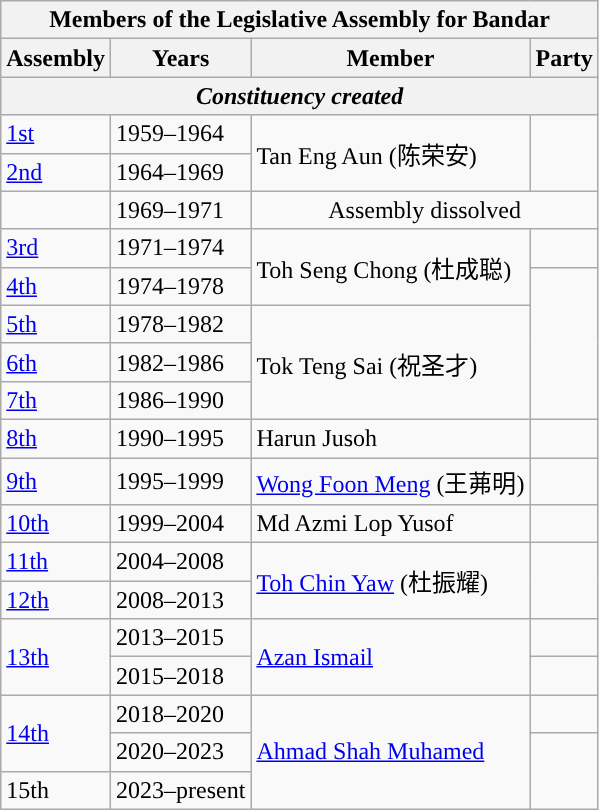<table class="wikitable">
<tr>
<th colspan="4">Members of the Legislative Assembly for Bandar</th>
</tr>
<tr>
<th>Assembly</th>
<th>Years</th>
<th>Member</th>
<th>Party</th>
</tr>
<tr>
<th colspan="4" align="center"><em>Constituency created</em></th>
</tr>
<tr>
<td><a href='#'>1st</a></td>
<td>1959–1964</td>
<td rowspan="2">Tan Eng Aun (陈荣安)</td>
<td rowspan="2"></td>
</tr>
<tr>
<td><a href='#'>2nd</a></td>
<td>1964–1969</td>
</tr>
<tr>
<td></td>
<td>1969–1971</td>
<td colspan="2" align="center">Assembly dissolved</td>
</tr>
<tr>
<td><a href='#'>3rd</a></td>
<td>1971–1974</td>
<td rowspan="2">Toh Seng Chong (杜成聪)</td>
<td></td>
</tr>
<tr>
<td><a href='#'>4th</a></td>
<td>1974–1978</td>
<td rowspan="4"></td>
</tr>
<tr>
<td><a href='#'>5th</a></td>
<td>1978–1982</td>
<td rowspan="3">Tok Teng Sai (祝圣才)</td>
</tr>
<tr>
<td><a href='#'>6th</a></td>
<td>1982–1986</td>
</tr>
<tr>
<td><a href='#'>7th</a></td>
<td>1986–1990</td>
</tr>
<tr>
<td><a href='#'>8th</a></td>
<td>1990–1995</td>
<td>Harun Jusoh</td>
<td></td>
</tr>
<tr>
<td><a href='#'>9th</a></td>
<td>1995–1999</td>
<td><a href='#'>Wong Foon Meng</a> (王茀明)</td>
<td></td>
</tr>
<tr>
<td><a href='#'>10th</a></td>
<td>1999–2004</td>
<td>Md Azmi Lop Yusof</td>
<td></td>
</tr>
<tr>
<td><a href='#'>11th</a></td>
<td>2004–2008</td>
<td rowspan="2"><a href='#'>Toh Chin Yaw</a> (杜振耀)</td>
<td rowspan="2"></td>
</tr>
<tr>
<td><a href='#'>12th</a></td>
<td>2008–2013</td>
</tr>
<tr>
<td rowspan=2><a href='#'>13th</a></td>
<td>2013–2015</td>
<td rowspan=2><a href='#'>Azan Ismail</a></td>
<td></td>
</tr>
<tr>
<td>2015–2018</td>
<td></td>
</tr>
<tr>
<td rowspan="2"><a href='#'>14th</a></td>
<td>2018–2020</td>
<td rowspan="3"><a href='#'>Ahmad Shah Muhamed</a></td>
<td></td>
</tr>
<tr>
<td>2020–2023</td>
<td rowspan="2"></td>
</tr>
<tr>
<td>15th</td>
<td>2023–present</td>
</tr>
</table>
